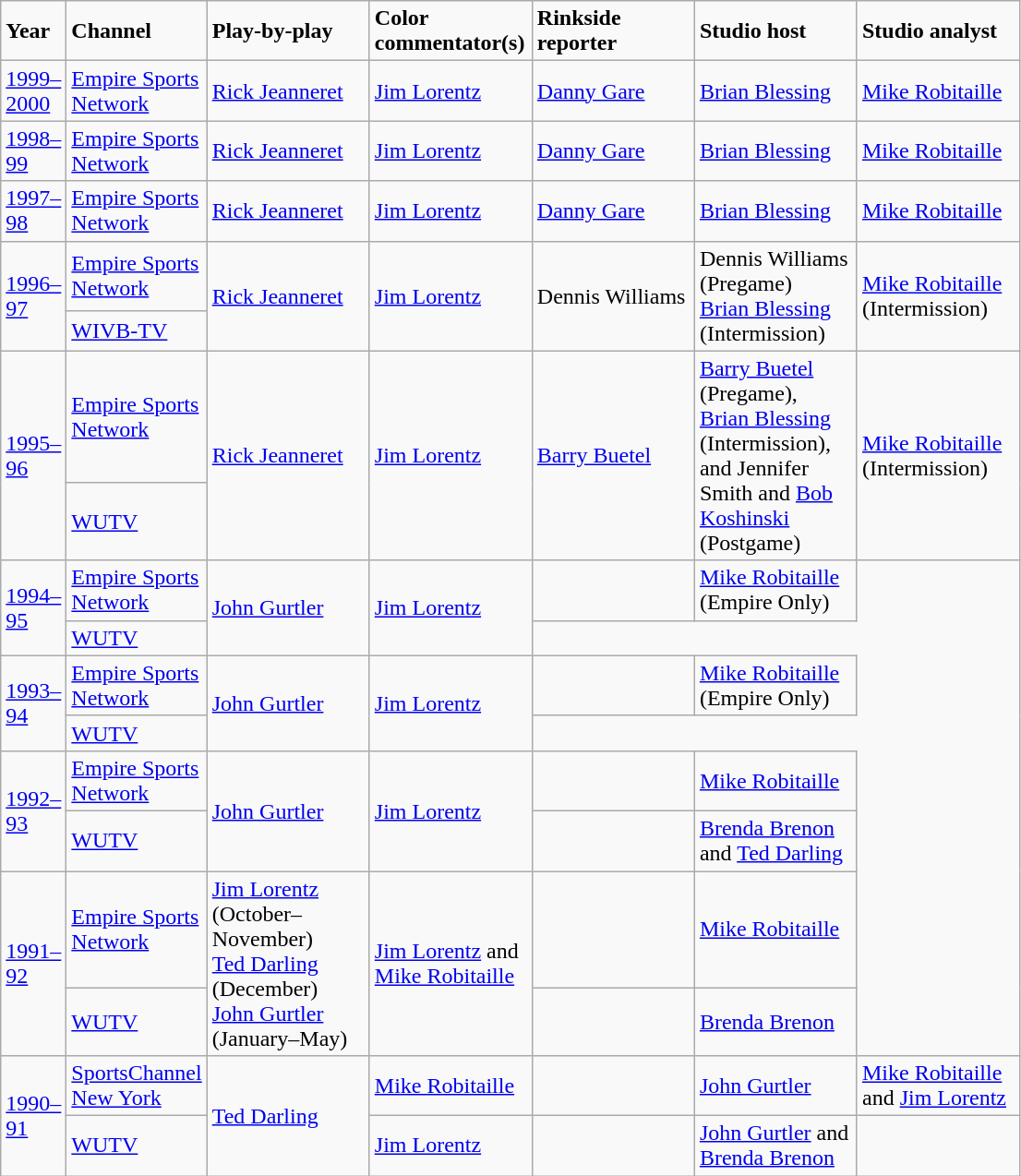<table class="wikitable">
<tr>
<td width="40"><strong>Year</strong></td>
<td width="40"><strong>Channel</strong></td>
<td width="110"><strong>Play-by-play</strong></td>
<td width="110"><strong>Color commentator(s)</strong></td>
<td width="110"><strong>Rinkside reporter</strong></td>
<td width="110"><strong>Studio host</strong></td>
<td width="110"><strong>Studio analyst</strong></td>
</tr>
<tr>
<td><a href='#'>1999–2000</a></td>
<td><a href='#'>Empire Sports Network</a></td>
<td><a href='#'>Rick Jeanneret</a></td>
<td><a href='#'>Jim Lorentz</a></td>
<td><a href='#'>Danny Gare</a></td>
<td><a href='#'>Brian Blessing</a></td>
<td><a href='#'>Mike Robitaille</a></td>
</tr>
<tr>
<td><a href='#'>1998–99</a></td>
<td><a href='#'>Empire Sports Network</a></td>
<td><a href='#'>Rick Jeanneret</a></td>
<td><a href='#'>Jim Lorentz</a></td>
<td><a href='#'>Danny Gare</a></td>
<td><a href='#'>Brian Blessing</a></td>
<td><a href='#'>Mike Robitaille</a></td>
</tr>
<tr>
<td><a href='#'>1997–98</a></td>
<td><a href='#'>Empire Sports Network</a></td>
<td><a href='#'>Rick Jeanneret</a></td>
<td><a href='#'>Jim Lorentz</a></td>
<td><a href='#'>Danny Gare</a></td>
<td><a href='#'>Brian Blessing</a></td>
<td><a href='#'>Mike Robitaille</a></td>
</tr>
<tr>
<td rowspan="2"><a href='#'>1996–97</a></td>
<td><a href='#'>Empire Sports Network</a></td>
<td rowspan="2"><a href='#'>Rick Jeanneret</a></td>
<td rowspan="2"><a href='#'>Jim Lorentz</a></td>
<td rowspan="2">Dennis Williams</td>
<td rowspan="2">Dennis Williams (Pregame)<br><a href='#'>Brian Blessing</a> (Intermission)</td>
<td rowspan="2"><a href='#'>Mike Robitaille</a> (Intermission)</td>
</tr>
<tr>
<td><a href='#'>WIVB-TV</a></td>
</tr>
<tr>
<td rowspan="2"><a href='#'>1995–96</a></td>
<td><a href='#'>Empire Sports Network</a></td>
<td rowspan="2"><a href='#'>Rick Jeanneret</a></td>
<td rowspan="2"><a href='#'>Jim Lorentz</a></td>
<td rowspan="2"><a href='#'>Barry Buetel</a></td>
<td rowspan="2"><a href='#'>Barry Buetel</a> (Pregame), <a href='#'>Brian Blessing</a> (Intermission), and Jennifer Smith and <a href='#'>Bob Koshinski</a> (Postgame)</td>
<td rowspan="2"><a href='#'>Mike Robitaille</a> (Intermission)</td>
</tr>
<tr>
<td><a href='#'>WUTV</a></td>
</tr>
<tr>
<td rowspan="2"><a href='#'>1994–95</a></td>
<td><a href='#'>Empire Sports Network</a></td>
<td rowspan="2"><a href='#'>John Gurtler</a></td>
<td rowspan="2"><a href='#'>Jim Lorentz</a></td>
<td></td>
<td><a href='#'>Mike Robitaille</a> (Empire Only)</td>
</tr>
<tr>
<td><a href='#'>WUTV</a></td>
</tr>
<tr>
<td rowspan="2"><a href='#'>1993–94</a></td>
<td><a href='#'>Empire Sports Network</a></td>
<td rowspan="2"><a href='#'>John Gurtler</a></td>
<td rowspan="2"><a href='#'>Jim Lorentz</a></td>
<td></td>
<td><a href='#'>Mike Robitaille</a> (Empire Only)</td>
</tr>
<tr>
<td><a href='#'>WUTV</a></td>
</tr>
<tr>
<td rowspan="2"><a href='#'>1992–93</a></td>
<td><a href='#'>Empire Sports Network</a></td>
<td rowspan="2"><a href='#'>John Gurtler</a></td>
<td rowspan="2"><a href='#'>Jim Lorentz</a></td>
<td></td>
<td><a href='#'>Mike Robitaille</a></td>
</tr>
<tr>
<td><a href='#'>WUTV</a></td>
<td></td>
<td><a href='#'>Brenda Brenon</a> and <a href='#'>Ted Darling</a></td>
</tr>
<tr>
<td rowspan="2"><a href='#'>1991–92</a></td>
<td><a href='#'>Empire Sports Network</a></td>
<td rowspan="2"><a href='#'>Jim Lorentz</a> (October–November)<br><a href='#'>Ted Darling</a> (December)<br><a href='#'>John Gurtler</a> (January–May)</td>
<td rowspan="2"><a href='#'>Jim Lorentz</a> and <a href='#'>Mike Robitaille</a></td>
<td></td>
<td><a href='#'>Mike Robitaille</a></td>
</tr>
<tr>
<td><a href='#'>WUTV</a></td>
<td></td>
<td><a href='#'>Brenda Brenon</a></td>
</tr>
<tr>
<td rowspan="2"><a href='#'>1990–91</a></td>
<td><a href='#'>SportsChannel New York</a></td>
<td rowspan="2"><a href='#'>Ted Darling</a></td>
<td><a href='#'>Mike Robitaille</a></td>
<td></td>
<td><a href='#'>John Gurtler</a></td>
<td><a href='#'>Mike Robitaille</a> and <a href='#'>Jim Lorentz</a></td>
</tr>
<tr>
<td><a href='#'>WUTV</a></td>
<td><a href='#'>Jim Lorentz</a></td>
<td></td>
<td><a href='#'>John Gurtler</a> and <a href='#'>Brenda Brenon</a></td>
<td></td>
</tr>
</table>
